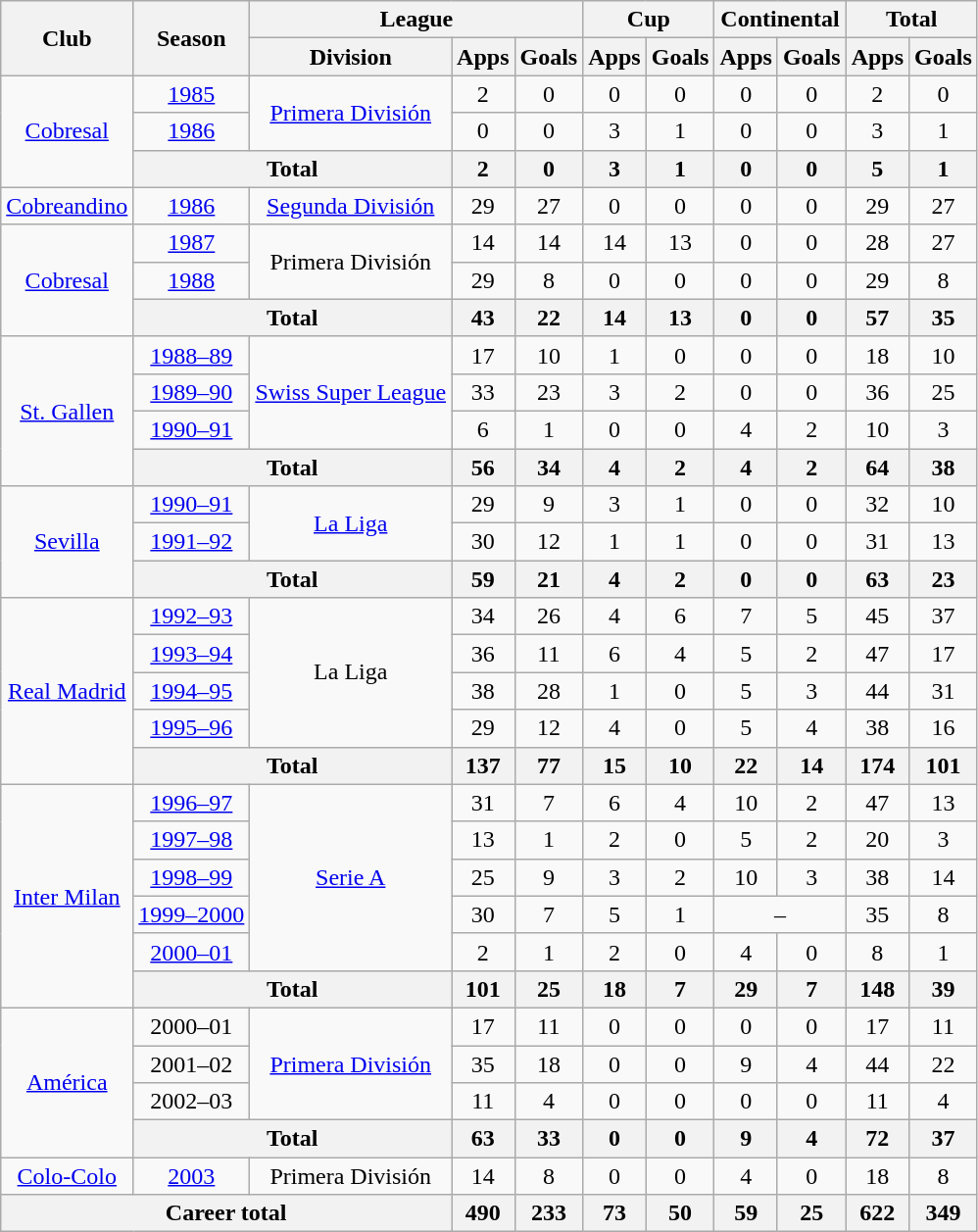<table class="wikitable" style="text-align:center">
<tr>
<th rowspan="2">Club</th>
<th rowspan="2">Season</th>
<th colspan="3">League</th>
<th colspan="2">Cup</th>
<th colspan="2">Continental</th>
<th colspan="2">Total</th>
</tr>
<tr>
<th>Division</th>
<th>Apps</th>
<th>Goals</th>
<th>Apps</th>
<th>Goals</th>
<th>Apps</th>
<th>Goals</th>
<th>Apps</th>
<th>Goals</th>
</tr>
<tr>
<td rowspan="3"><a href='#'>Cobresal</a></td>
<td><a href='#'>1985</a></td>
<td rowspan="2"><a href='#'>Primera División</a></td>
<td>2</td>
<td>0</td>
<td>0</td>
<td>0</td>
<td>0</td>
<td>0</td>
<td>2</td>
<td>0</td>
</tr>
<tr>
<td><a href='#'>1986</a></td>
<td>0</td>
<td>0</td>
<td>3</td>
<td>1</td>
<td>0</td>
<td>0</td>
<td>3</td>
<td>1</td>
</tr>
<tr>
<th colspan="2">Total</th>
<th>2</th>
<th>0</th>
<th>3</th>
<th>1</th>
<th>0</th>
<th>0</th>
<th>5</th>
<th>1</th>
</tr>
<tr>
<td><a href='#'>Cobreandino</a></td>
<td><a href='#'>1986</a></td>
<td><a href='#'>Segunda División</a></td>
<td>29</td>
<td>27</td>
<td>0</td>
<td>0</td>
<td>0</td>
<td>0</td>
<td>29</td>
<td>27</td>
</tr>
<tr>
<td rowspan="3"><a href='#'>Cobresal</a></td>
<td><a href='#'>1987</a></td>
<td rowspan="2">Primera División</td>
<td>14</td>
<td>14</td>
<td>14</td>
<td>13</td>
<td>0</td>
<td>0</td>
<td>28</td>
<td>27</td>
</tr>
<tr>
<td><a href='#'>1988</a></td>
<td>29</td>
<td>8</td>
<td>0</td>
<td>0</td>
<td>0</td>
<td>0</td>
<td>29</td>
<td>8</td>
</tr>
<tr>
<th colspan="2">Total</th>
<th>43</th>
<th>22</th>
<th>14</th>
<th>13</th>
<th>0</th>
<th>0</th>
<th>57</th>
<th>35</th>
</tr>
<tr>
<td rowspan="4"><a href='#'>St. Gallen</a></td>
<td><a href='#'>1988–89</a></td>
<td rowspan="3"><a href='#'>Swiss Super League</a></td>
<td>17</td>
<td>10</td>
<td>1</td>
<td>0</td>
<td>0</td>
<td>0</td>
<td>18</td>
<td>10</td>
</tr>
<tr>
<td><a href='#'>1989–90</a></td>
<td>33</td>
<td>23</td>
<td>3</td>
<td>2</td>
<td>0</td>
<td>0</td>
<td>36</td>
<td>25</td>
</tr>
<tr>
<td><a href='#'>1990–91</a></td>
<td>6</td>
<td>1</td>
<td>0</td>
<td>0</td>
<td>4</td>
<td>2</td>
<td>10</td>
<td>3</td>
</tr>
<tr>
<th colspan="2">Total</th>
<th>56</th>
<th>34</th>
<th>4</th>
<th>2</th>
<th>4</th>
<th>2</th>
<th>64</th>
<th>38</th>
</tr>
<tr>
<td rowspan="3"><a href='#'>Sevilla</a></td>
<td><a href='#'>1990–91</a></td>
<td rowspan="2"><a href='#'>La Liga</a></td>
<td>29</td>
<td>9</td>
<td>3</td>
<td>1</td>
<td>0</td>
<td>0</td>
<td>32</td>
<td>10</td>
</tr>
<tr>
<td><a href='#'>1991–92</a></td>
<td>30</td>
<td>12</td>
<td>1</td>
<td>1</td>
<td>0</td>
<td>0</td>
<td>31</td>
<td>13</td>
</tr>
<tr>
<th colspan="2">Total</th>
<th>59</th>
<th>21</th>
<th>4</th>
<th>2</th>
<th>0</th>
<th>0</th>
<th>63</th>
<th>23</th>
</tr>
<tr>
<td rowspan="5"><a href='#'>Real Madrid</a></td>
<td><a href='#'>1992–93</a></td>
<td rowspan="4">La Liga</td>
<td>34</td>
<td>26</td>
<td>4</td>
<td>6</td>
<td>7</td>
<td>5</td>
<td>45</td>
<td>37</td>
</tr>
<tr>
<td><a href='#'>1993–94</a></td>
<td>36</td>
<td>11</td>
<td>6</td>
<td>4</td>
<td>5</td>
<td>2</td>
<td>47</td>
<td>17</td>
</tr>
<tr>
<td><a href='#'>1994–95</a></td>
<td>38</td>
<td>28</td>
<td>1</td>
<td>0</td>
<td>5</td>
<td>3</td>
<td>44</td>
<td>31</td>
</tr>
<tr>
<td><a href='#'>1995–96</a></td>
<td>29</td>
<td>12</td>
<td>4</td>
<td>0</td>
<td>5</td>
<td>4</td>
<td>38</td>
<td>16</td>
</tr>
<tr>
<th colspan="2">Total</th>
<th>137</th>
<th>77</th>
<th>15</th>
<th>10</th>
<th>22</th>
<th>14</th>
<th>174</th>
<th>101</th>
</tr>
<tr>
<td rowspan="6"><a href='#'>Inter Milan</a></td>
<td><a href='#'>1996–97</a></td>
<td rowspan="5"><a href='#'>Serie A</a></td>
<td>31</td>
<td>7</td>
<td>6</td>
<td>4</td>
<td>10</td>
<td>2</td>
<td>47</td>
<td>13</td>
</tr>
<tr>
<td><a href='#'>1997–98</a></td>
<td>13</td>
<td>1</td>
<td>2</td>
<td>0</td>
<td>5</td>
<td>2</td>
<td>20</td>
<td>3</td>
</tr>
<tr>
<td><a href='#'>1998–99</a></td>
<td>25</td>
<td>9</td>
<td>3</td>
<td>2</td>
<td>10</td>
<td>3</td>
<td>38</td>
<td>14</td>
</tr>
<tr>
<td><a href='#'>1999–2000</a></td>
<td>30</td>
<td>7</td>
<td>5</td>
<td>1</td>
<td colspan="2">–</td>
<td>35</td>
<td>8</td>
</tr>
<tr>
<td><a href='#'>2000–01</a></td>
<td>2</td>
<td>1</td>
<td>2</td>
<td>0</td>
<td>4</td>
<td>0</td>
<td>8</td>
<td>1</td>
</tr>
<tr>
<th colspan="2">Total</th>
<th>101</th>
<th>25</th>
<th>18</th>
<th>7</th>
<th>29</th>
<th>7</th>
<th>148</th>
<th>39</th>
</tr>
<tr>
<td rowspan="4"><a href='#'>América</a></td>
<td>2000–01</td>
<td rowspan="3"><a href='#'>Primera División</a></td>
<td>17</td>
<td>11</td>
<td>0</td>
<td>0</td>
<td>0</td>
<td>0</td>
<td>17</td>
<td>11</td>
</tr>
<tr>
<td>2001–02</td>
<td>35</td>
<td>18</td>
<td>0</td>
<td>0</td>
<td>9</td>
<td>4</td>
<td>44</td>
<td>22</td>
</tr>
<tr>
<td>2002–03</td>
<td>11</td>
<td>4</td>
<td>0</td>
<td>0</td>
<td>0</td>
<td>0</td>
<td>11</td>
<td>4</td>
</tr>
<tr>
<th colspan="2">Total</th>
<th>63</th>
<th>33</th>
<th>0</th>
<th>0</th>
<th>9</th>
<th>4</th>
<th>72</th>
<th>37</th>
</tr>
<tr>
<td><a href='#'>Colo-Colo</a></td>
<td><a href='#'>2003</a></td>
<td>Primera División</td>
<td>14</td>
<td>8</td>
<td>0</td>
<td>0</td>
<td>4</td>
<td>0</td>
<td>18</td>
<td>8</td>
</tr>
<tr>
<th colspan="3">Career total</th>
<th>490</th>
<th>233</th>
<th>73</th>
<th>50</th>
<th>59</th>
<th>25</th>
<th>622</th>
<th>349</th>
</tr>
</table>
